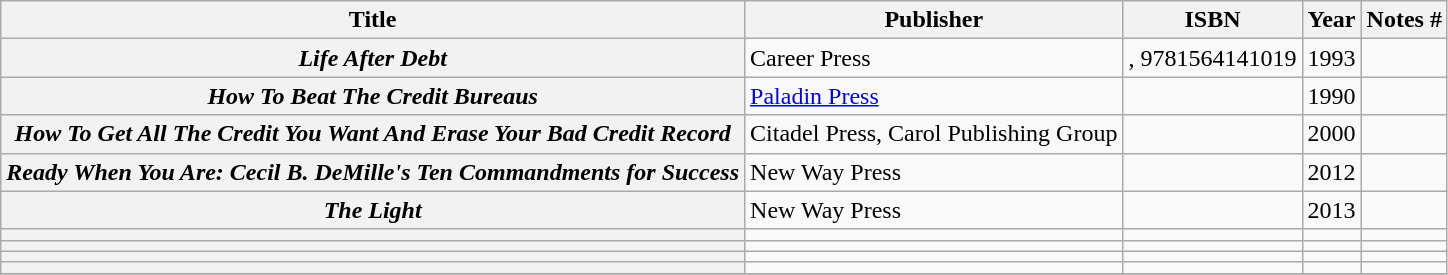<table class="wikitable plainrowheaders sortable">
<tr>
<th scope="col">Title</th>
<th scope="col">Publisher</th>
<th scope="col">ISBN</th>
<th scope="col">Year</th>
<th scope="col" class="unsortable">Notes #</th>
</tr>
<tr>
<th scope="row"><em>Life After Debt</em></th>
<td>Career Press</td>
<td>, 9781564141019</td>
<td>1993</td>
<td></td>
</tr>
<tr>
<th scope="row"><em>How To Beat The Credit Bureaus</em></th>
<td><a href='#'>Paladin Press</a></td>
<td></td>
<td>1990</td>
<td></td>
</tr>
<tr>
<th scope="row"><em>How To Get All The Credit You Want And Erase Your Bad Credit Record</em></th>
<td>Citadel Press, Carol Publishing Group</td>
<td></td>
<td>2000</td>
<td></td>
</tr>
<tr>
<th scope="row"><em>Ready When You Are: Cecil B. DeMille's Ten Commandments for Success</em></th>
<td>New Way Press</td>
<td></td>
<td>2012</td>
<td></td>
</tr>
<tr>
<th scope="row"><em>The Light</em></th>
<td>New Way Press</td>
<td></td>
<td>2013</td>
<td></td>
</tr>
<tr>
<th scope="row"></th>
<td></td>
<td></td>
<td></td>
<td></td>
</tr>
<tr>
<th scope="row"></th>
<td></td>
<td></td>
<td></td>
<td></td>
</tr>
<tr>
<th scope="row"></th>
<td></td>
<td></td>
<td></td>
<td></td>
</tr>
<tr>
<th scope="row"></th>
<td></td>
<td></td>
<td></td>
<td></td>
</tr>
<tr>
</tr>
</table>
